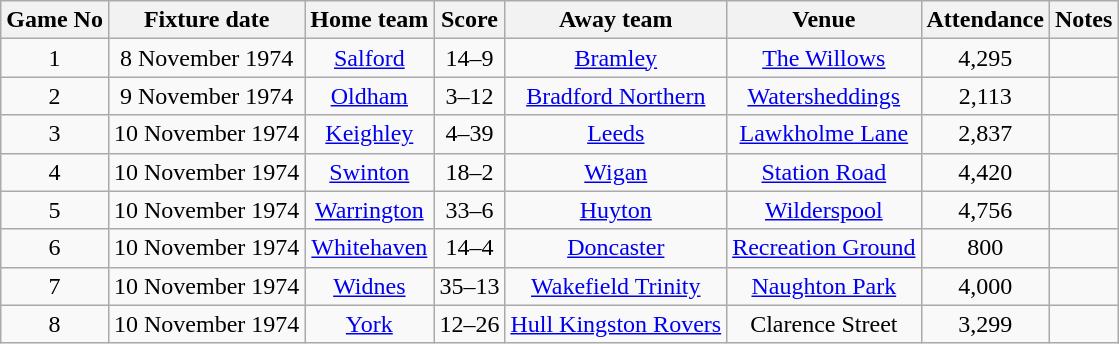<table class="wikitable" style="text-align:center;">
<tr>
<th>Game No</th>
<th>Fixture date</th>
<th>Home team</th>
<th>Score</th>
<th>Away team</th>
<th>Venue</th>
<th>Attendance</th>
<th>Notes</th>
</tr>
<tr>
<td>1</td>
<td>8 November 1974</td>
<td><a href='#'>Salford</a></td>
<td>14–9</td>
<td><a href='#'>Bramley</a></td>
<td><a href='#'>The Willows</a></td>
<td>4,295</td>
<td></td>
</tr>
<tr>
<td>2</td>
<td>9 November 1974</td>
<td><a href='#'>Oldham</a></td>
<td>3–12</td>
<td><a href='#'>Bradford Northern</a></td>
<td><a href='#'>Watersheddings</a></td>
<td>2,113</td>
<td></td>
</tr>
<tr>
<td>3</td>
<td>10 November 1974</td>
<td><a href='#'>Keighley</a></td>
<td>4–39</td>
<td><a href='#'>Leeds</a></td>
<td><a href='#'>Lawkholme Lane</a></td>
<td>2,837</td>
<td></td>
</tr>
<tr>
<td>4</td>
<td>10 November 1974</td>
<td><a href='#'>Swinton</a></td>
<td>18–2</td>
<td><a href='#'>Wigan</a></td>
<td><a href='#'>Station Road</a></td>
<td>4,420</td>
<td></td>
</tr>
<tr>
<td>5</td>
<td>10 November 1974</td>
<td><a href='#'>Warrington</a></td>
<td>33–6</td>
<td><a href='#'>Huyton</a></td>
<td><a href='#'>Wilderspool</a></td>
<td>4,756</td>
<td></td>
</tr>
<tr>
<td>6</td>
<td>10 November 1974</td>
<td><a href='#'>Whitehaven</a></td>
<td>14–4</td>
<td><a href='#'>Doncaster</a></td>
<td><a href='#'>Recreation Ground</a></td>
<td>800</td>
<td></td>
</tr>
<tr>
<td>7</td>
<td>10 November 1974</td>
<td><a href='#'>Widnes</a></td>
<td>35–13</td>
<td><a href='#'>Wakefield Trinity</a></td>
<td><a href='#'>Naughton Park</a></td>
<td>4,000</td>
<td></td>
</tr>
<tr>
<td>8</td>
<td>10 November 1974</td>
<td><a href='#'>York</a></td>
<td>12–26</td>
<td><a href='#'>Hull Kingston Rovers</a></td>
<td>Clarence Street</td>
<td>3,299</td>
<td></td>
</tr>
</table>
